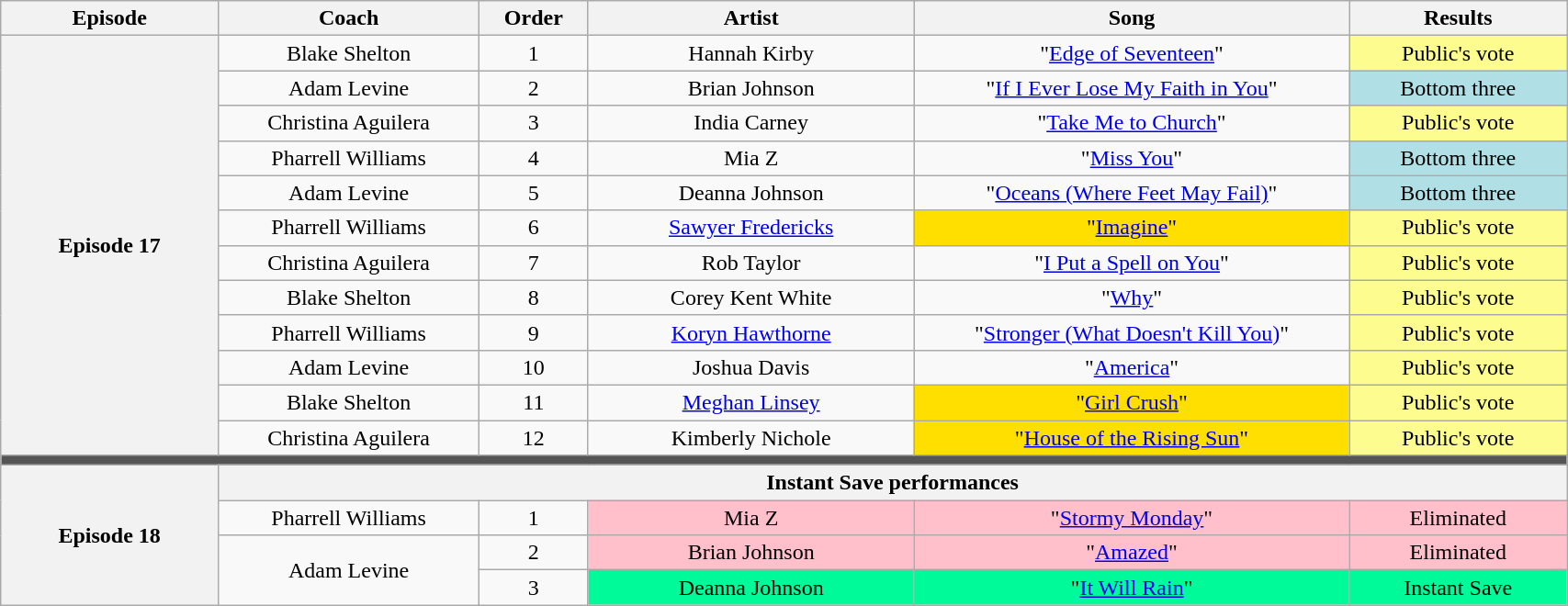<table class="wikitable" style="text-align:center; width:90%;">
<tr>
<th style="width:10%;">Episode</th>
<th style="width:12%;">Coach</th>
<th style="width:05%;">Order</th>
<th style="width:15%;">Artist</th>
<th style="width:20%;">Song</th>
<th style="width:10%;">Results</th>
</tr>
<tr>
<th rowspan="12" scope="row">Episode 17<br><small></small></th>
<td>Blake Shelton</td>
<td>1</td>
<td>Hannah Kirby</td>
<td>"<a href='#'>Edge of Seventeen</a>"</td>
<td style="background:#fdfc8f;">Public's vote</td>
</tr>
<tr>
<td>Adam Levine</td>
<td>2</td>
<td>Brian Johnson</td>
<td>"<a href='#'>If I Ever Lose My Faith in You</a>"</td>
<td style="background:#B0E0E6;">Bottom three</td>
</tr>
<tr>
<td>Christina Aguilera</td>
<td>3</td>
<td>India Carney</td>
<td>"<a href='#'>Take Me to Church</a>"</td>
<td style="background:#fdfc8f;">Public's vote</td>
</tr>
<tr>
<td>Pharrell Williams</td>
<td>4</td>
<td>Mia Z</td>
<td>"<a href='#'>Miss You</a>"</td>
<td style="background:#B0E0E6;">Bottom three</td>
</tr>
<tr>
<td>Adam Levine</td>
<td>5</td>
<td>Deanna Johnson</td>
<td>"<a href='#'>Oceans (Where Feet May Fail)</a>"</td>
<td style="background:#B0E0E6;">Bottom three</td>
</tr>
<tr>
<td>Pharrell Williams</td>
<td>6</td>
<td><a href='#'>Sawyer Fredericks</a></td>
<td style="background:#fedf00;">"<a href='#'>Imagine</a>"</td>
<td style="background:#fdfc8f;">Public's vote</td>
</tr>
<tr>
<td>Christina Aguilera</td>
<td>7</td>
<td>Rob Taylor</td>
<td>"<a href='#'>I Put a Spell on You</a>"</td>
<td style="background:#fdfc8f;">Public's vote</td>
</tr>
<tr>
<td>Blake Shelton</td>
<td>8</td>
<td>Corey Kent White</td>
<td>"<a href='#'>Why</a>"</td>
<td style="background:#fdfc8f;">Public's vote</td>
</tr>
<tr>
<td>Pharrell Williams</td>
<td>9</td>
<td><a href='#'>Koryn Hawthorne</a></td>
<td>"<a href='#'>Stronger (What Doesn't Kill You)</a>"</td>
<td style="background:#fdfc8f;">Public's vote</td>
</tr>
<tr>
<td>Adam Levine</td>
<td>10</td>
<td>Joshua Davis</td>
<td>"<a href='#'>America</a>"</td>
<td style="background:#fdfc8f;">Public's vote</td>
</tr>
<tr>
<td>Blake Shelton</td>
<td>11</td>
<td><a href='#'>Meghan Linsey</a></td>
<td style="background:#fedf00;">"<a href='#'>Girl Crush</a>"</td>
<td style="background:#fdfc8f;">Public's vote</td>
</tr>
<tr>
<td>Christina Aguilera</td>
<td>12</td>
<td>Kimberly Nichole</td>
<td style="background:#fedf00;">"<a href='#'>House of the Rising Sun</a>"</td>
<td style="background:#fdfc8f;">Public's vote</td>
</tr>
<tr>
<td colspan="6" style="background:#555;"></td>
</tr>
<tr>
<th rowspan="10" scope="row">Episode 18<br><small></small></th>
</tr>
<tr>
<th colspan="5">Instant Save performances</th>
</tr>
<tr>
<td>Pharrell Williams</td>
<td>1</td>
<td style="background:pink;">Mia Z</td>
<td style="background:pink;">"<a href='#'>Stormy Monday</a>"</td>
<td style="background:pink;">Eliminated</td>
</tr>
<tr>
<td rowspan="2">Adam Levine</td>
<td>2</td>
<td style="background:pink;">Brian Johnson</td>
<td style="background:pink;">"<a href='#'>Amazed</a>"</td>
<td style="background:pink;">Eliminated</td>
</tr>
<tr>
<td>3</td>
<td style="background:#00FA9A;">Deanna Johnson</td>
<td style="background:#00FA9A;">"<a href='#'>It Will Rain</a>"</td>
<td style="background:#00FA9A;">Instant Save</td>
</tr>
</table>
